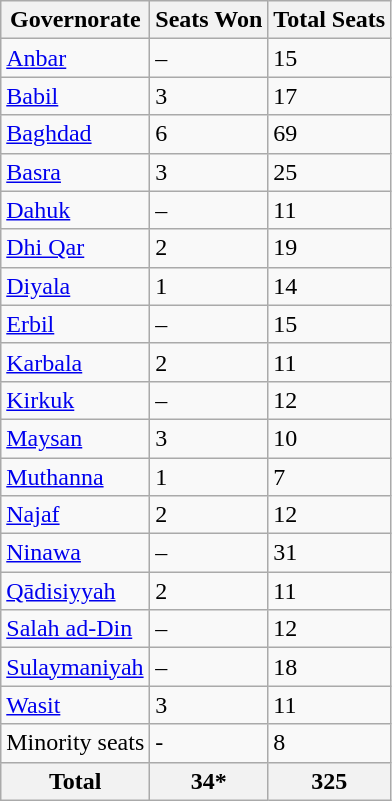<table class="wikitable sortable">
<tr>
<th>Governorate</th>
<th>Seats Won</th>
<th>Total Seats</th>
</tr>
<tr>
<td><a href='#'>Anbar</a></td>
<td>–</td>
<td>15</td>
</tr>
<tr>
<td><a href='#'>Babil</a></td>
<td>3</td>
<td>17</td>
</tr>
<tr>
<td><a href='#'>Baghdad</a></td>
<td>6</td>
<td>69</td>
</tr>
<tr>
<td><a href='#'>Basra</a></td>
<td>3</td>
<td>25</td>
</tr>
<tr>
<td><a href='#'>Dahuk</a></td>
<td>–</td>
<td>11</td>
</tr>
<tr>
<td><a href='#'>Dhi Qar</a></td>
<td>2</td>
<td>19</td>
</tr>
<tr>
<td><a href='#'>Diyala</a></td>
<td>1</td>
<td>14</td>
</tr>
<tr>
<td><a href='#'>Erbil</a></td>
<td>–</td>
<td>15</td>
</tr>
<tr>
<td><a href='#'>Karbala</a></td>
<td>2</td>
<td>11</td>
</tr>
<tr>
<td><a href='#'>Kirkuk</a></td>
<td>–</td>
<td>12</td>
</tr>
<tr>
<td><a href='#'>Maysan</a></td>
<td>3</td>
<td>10</td>
</tr>
<tr>
<td><a href='#'>Muthanna</a></td>
<td>1</td>
<td>7</td>
</tr>
<tr>
<td><a href='#'>Najaf</a></td>
<td>2</td>
<td>12</td>
</tr>
<tr>
<td><a href='#'>Ninawa</a></td>
<td>–</td>
<td>31</td>
</tr>
<tr>
<td><a href='#'>Qādisiyyah</a></td>
<td>2</td>
<td>11</td>
</tr>
<tr>
<td><a href='#'>Salah ad-Din</a></td>
<td>–</td>
<td>12</td>
</tr>
<tr>
<td><a href='#'>Sulaymaniyah</a></td>
<td>–</td>
<td>18</td>
</tr>
<tr>
<td><a href='#'>Wasit</a></td>
<td>3</td>
<td>11</td>
</tr>
<tr>
<td>Minority seats</td>
<td>-</td>
<td>8</td>
</tr>
<tr>
<th>Total</th>
<th>34*</th>
<th>325</th>
</tr>
</table>
